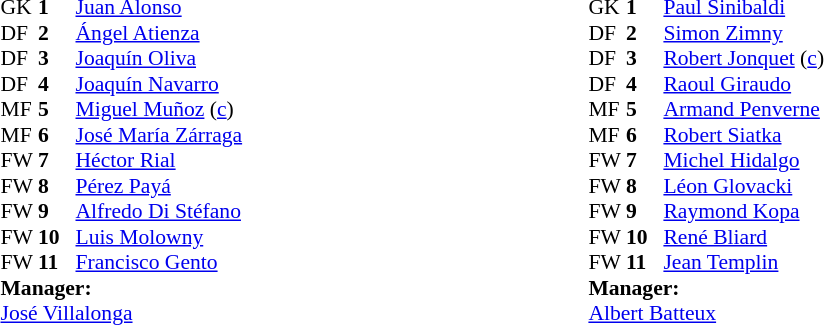<table width=50% align=center>
<tr>
<td valign="top" width="25%"><br><table style="font-size:90%" cellspacing="0" cellpadding="0">
<tr>
<th width="25"></th>
<th width="25"></th>
</tr>
<tr>
<td>GK</td>
<td><strong>1</strong></td>
<td> <a href='#'>Juan Alonso</a></td>
</tr>
<tr>
<td>DF</td>
<td><strong>2</strong></td>
<td> <a href='#'>Ángel Atienza</a></td>
</tr>
<tr>
<td>DF</td>
<td><strong>3</strong></td>
<td> <a href='#'>Joaquín Oliva</a></td>
</tr>
<tr>
<td>DF</td>
<td><strong>4</strong></td>
<td> <a href='#'>Joaquín Navarro</a></td>
</tr>
<tr>
<td>MF</td>
<td><strong>5</strong></td>
<td> <a href='#'>Miguel Muñoz</a> (<a href='#'>c</a>)</td>
</tr>
<tr>
<td>MF</td>
<td><strong>6</strong></td>
<td> <a href='#'>José María Zárraga</a></td>
</tr>
<tr>
<td>FW</td>
<td><strong>7</strong></td>
<td> <a href='#'>Héctor Rial</a></td>
</tr>
<tr>
<td>FW</td>
<td><strong>8</strong></td>
<td> <a href='#'>Pérez Payá</a></td>
</tr>
<tr>
<td>FW</td>
<td><strong>9</strong></td>
<td> <a href='#'>Alfredo Di Stéfano</a></td>
</tr>
<tr>
<td>FW</td>
<td><strong>10</strong></td>
<td> <a href='#'>Luis Molowny</a></td>
</tr>
<tr>
<td>FW</td>
<td><strong>11</strong></td>
<td> <a href='#'>Francisco Gento</a></td>
</tr>
<tr>
<td colspan="3"><strong>Manager:</strong></td>
</tr>
<tr>
<td colspan="3"> <a href='#'>José Villalonga</a></td>
</tr>
</table>
</td>
<td valign="top" width="25%"><br><table style="font-size:90%; margin:auto" cellspacing="0" cellpadding="0">
<tr>
<th width="25"></th>
<th width="25"></th>
</tr>
<tr>
<td>GK</td>
<td><strong>1</strong></td>
<td> <a href='#'>Paul Sinibaldi</a></td>
</tr>
<tr>
<td>DF</td>
<td><strong>2</strong></td>
<td> <a href='#'>Simon Zimny</a></td>
</tr>
<tr>
<td>DF</td>
<td><strong>3</strong></td>
<td> <a href='#'>Robert Jonquet</a> (<a href='#'>c</a>)</td>
</tr>
<tr>
<td>DF</td>
<td><strong>4</strong></td>
<td> <a href='#'>Raoul Giraudo</a></td>
</tr>
<tr>
<td>MF</td>
<td><strong>5</strong></td>
<td> <a href='#'>Armand Penverne</a></td>
</tr>
<tr>
<td>MF</td>
<td><strong>6</strong></td>
<td> <a href='#'>Robert Siatka</a></td>
</tr>
<tr>
<td>FW</td>
<td><strong>7</strong></td>
<td> <a href='#'>Michel Hidalgo</a></td>
</tr>
<tr>
<td>FW</td>
<td><strong>8</strong></td>
<td> <a href='#'>Léon Glovacki</a></td>
</tr>
<tr>
<td>FW</td>
<td><strong>9</strong></td>
<td> <a href='#'>Raymond Kopa</a></td>
</tr>
<tr>
<td>FW</td>
<td><strong>10</strong></td>
<td> <a href='#'>René Bliard</a></td>
</tr>
<tr>
<td>FW</td>
<td><strong>11</strong></td>
<td> <a href='#'>Jean Templin</a></td>
</tr>
<tr>
<td colspan="3"><strong>Manager:</strong></td>
</tr>
<tr>
<td colspan="3"> <a href='#'>Albert Batteux</a></td>
</tr>
</table>
</td>
</tr>
</table>
